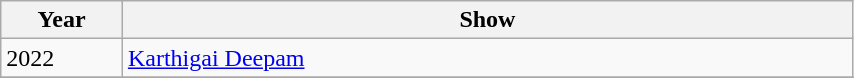<table class="wikitable" width="45%">
<tr>
<th style="width:10%;">Year</th>
<th style="width:60%;">Show</th>
</tr>
<tr>
<td>2022</td>
<td><a href='#'>Karthigai Deepam</a></td>
</tr>
<tr>
</tr>
</table>
